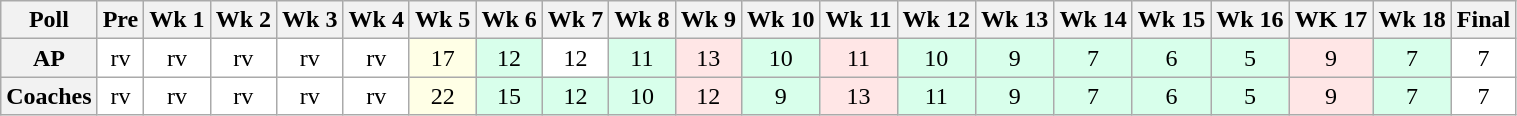<table class="wikitable" style="white-space:nowrap;">
<tr>
<th>Poll</th>
<th>Pre</th>
<th>Wk 1</th>
<th>Wk 2</th>
<th>Wk 3</th>
<th>Wk 4</th>
<th>Wk 5</th>
<th>Wk 6</th>
<th>Wk 7</th>
<th>Wk 8</th>
<th>Wk 9</th>
<th>Wk 10</th>
<th>Wk 11</th>
<th>Wk 12</th>
<th>Wk 13</th>
<th>Wk 14</th>
<th>Wk 15</th>
<th>Wk 16</th>
<th>WK 17</th>
<th>Wk 18</th>
<th>Final</th>
</tr>
<tr style="text-align:center;">
<th>AP</th>
<td style="background:#FFF;">rv</td>
<td style="background:#FFF;">rv</td>
<td style="background:#FFF;">rv</td>
<td style="background:#FFF;">rv</td>
<td style="background:#FFF">rv</td>
<td style="background:#FFFFE6;">17</td>
<td style="background:#D8FFEB;">12</td>
<td style="background:#FFF;">12</td>
<td style="background:#D8FFEB;">11</td>
<td style="background:#FFE6E6;">13</td>
<td style="background:#D8FFEB;">10</td>
<td style="background:#FFE6E6;">11</td>
<td style="background:#D8FFEB;">10</td>
<td style="background:#D8FFEB;">9</td>
<td style="background:#D8FFEB;">7</td>
<td style="background:#D8FFEB;">6</td>
<td style="background:#D8FFEB;">5</td>
<td style="background:#FFE6E6;">9</td>
<td style="background:#D8FFEB;">7</td>
<td style="background:#FFF;">7</td>
</tr>
<tr style="text-align:center;">
<th>Coaches</th>
<td style="background:#FFF;">rv</td>
<td style="background:#FFF;">rv</td>
<td style="background:#FFF;">rv</td>
<td style="background:#FFF;">rv</td>
<td style="background:#FFF;">rv</td>
<td style="background:#FFFFE6;">22</td>
<td style="background:#D8FFEB;">15</td>
<td style="background:#D8FFEB;">12</td>
<td style="background:#D8FFEB;">10</td>
<td style="background:#FFE6E6;">12</td>
<td style="background:#D8FFEB;">9</td>
<td style="background:#FFE6E6;">13</td>
<td style="background:#D8FFEB;">11</td>
<td style="background:#D8FFEB;">9</td>
<td style="background:#D8FFEB;">7</td>
<td style="background:#D8FFEB;">6</td>
<td style="background:#D8FFEB;">5</td>
<td style="background:#FFE6E6;">9</td>
<td style="background:#D8FFEB;">7</td>
<td style="background:#FFF;">7</td>
</tr>
</table>
